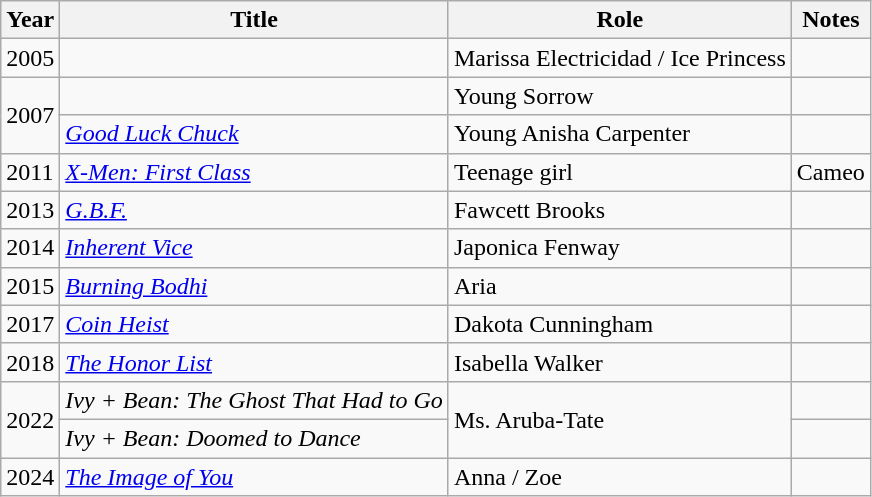<table class="wikitable sortable">
<tr>
<th>Year</th>
<th>Title</th>
<th>Role</th>
<th class="unsortable">Notes</th>
</tr>
<tr>
<td>2005</td>
<td><em></em></td>
<td>Marissa Electricidad / Ice Princess</td>
<td></td>
</tr>
<tr>
<td rowspan="2">2007</td>
<td><em></em></td>
<td>Young Sorrow</td>
<td></td>
</tr>
<tr>
<td><em><a href='#'>Good Luck Chuck</a></em></td>
<td>Young Anisha Carpenter</td>
<td></td>
</tr>
<tr>
<td>2011</td>
<td><em><a href='#'>X-Men: First Class</a></em></td>
<td>Teenage girl</td>
<td>Cameo</td>
</tr>
<tr>
<td>2013</td>
<td><em><a href='#'>G.B.F.</a></em></td>
<td>Fawcett Brooks</td>
<td></td>
</tr>
<tr>
<td>2014</td>
<td><em><a href='#'>Inherent Vice</a></em></td>
<td>Japonica Fenway</td>
<td></td>
</tr>
<tr>
<td>2015</td>
<td><em><a href='#'>Burning Bodhi</a></em></td>
<td>Aria</td>
<td></td>
</tr>
<tr>
<td>2017</td>
<td><em><a href='#'>Coin Heist</a></em></td>
<td>Dakota Cunningham</td>
<td></td>
</tr>
<tr>
<td>2018</td>
<td data-sort-value="Honor List, The"><em><a href='#'>The Honor List</a></em></td>
<td>Isabella Walker</td>
<td></td>
</tr>
<tr>
<td rowspan="2">2022</td>
<td><em>Ivy + Bean: The Ghost That Had to Go</em></td>
<td rowspan="2">Ms. Aruba-Tate</td>
<td></td>
</tr>
<tr>
<td><em>Ivy + Bean: Doomed to Dance</em></td>
<td></td>
</tr>
<tr>
<td>2024</td>
<td data-sort-value="Image of You, The"><em><a href='#'>The Image of You</a></em></td>
<td>Anna / Zoe</td>
<td></td>
</tr>
</table>
